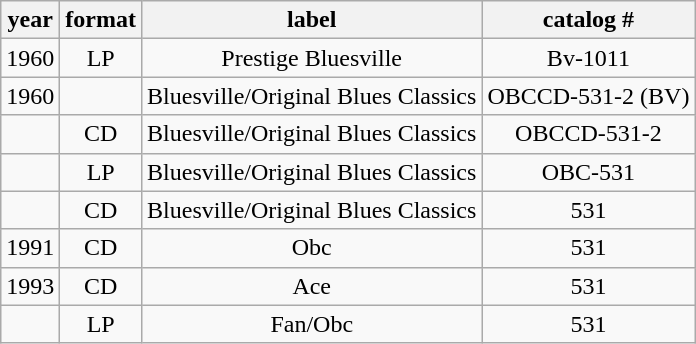<table class="wikitable" style="text-align:center">
<tr>
<th>year</th>
<th>format</th>
<th>label</th>
<th>catalog #</th>
</tr>
<tr>
<td>1960</td>
<td>LP</td>
<td>Prestige Bluesville</td>
<td>Bv-1011</td>
</tr>
<tr>
<td>1960</td>
<td></td>
<td>Bluesville/Original Blues Classics</td>
<td>OBCCD-531-2 (BV)</td>
</tr>
<tr>
<td></td>
<td>CD</td>
<td>Bluesville/Original Blues Classics</td>
<td>OBCCD-531-2</td>
</tr>
<tr>
<td></td>
<td>LP</td>
<td>Bluesville/Original Blues Classics</td>
<td>OBC-531</td>
</tr>
<tr>
<td></td>
<td>CD</td>
<td>Bluesville/Original Blues Classics</td>
<td>531</td>
</tr>
<tr>
<td>1991</td>
<td>CD</td>
<td>Obc</td>
<td>531</td>
</tr>
<tr>
<td>1993</td>
<td>CD</td>
<td>Ace</td>
<td>531</td>
</tr>
<tr>
<td></td>
<td>LP</td>
<td>Fan/Obc</td>
<td>531</td>
</tr>
</table>
